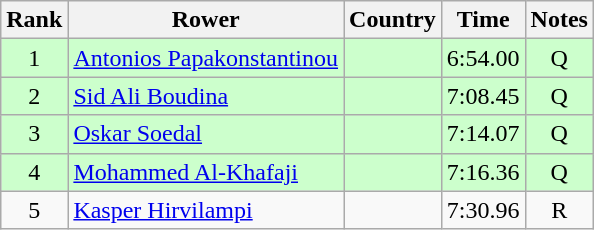<table class="wikitable" style="text-align:center">
<tr>
<th>Rank</th>
<th>Rower</th>
<th>Country</th>
<th>Time</th>
<th>Notes</th>
</tr>
<tr bgcolor=ccffcc>
<td>1</td>
<td align="left"><a href='#'>Antonios Papakonstantinou</a></td>
<td align="left"></td>
<td>6:54.00</td>
<td>Q</td>
</tr>
<tr bgcolor=ccffcc>
<td>2</td>
<td align="left"><a href='#'>Sid Ali Boudina</a></td>
<td align="left"></td>
<td>7:08.45</td>
<td>Q</td>
</tr>
<tr bgcolor=ccffcc>
<td>3</td>
<td align="left"><a href='#'>Oskar Soedal</a></td>
<td align="left"></td>
<td>7:14.07</td>
<td>Q</td>
</tr>
<tr bgcolor=ccffcc>
<td>4</td>
<td align="left"><a href='#'>Mohammed Al-Khafaji</a></td>
<td align="left"></td>
<td>7:16.36</td>
<td>Q</td>
</tr>
<tr>
<td>5</td>
<td align="left"><a href='#'>Kasper Hirvilampi</a></td>
<td align="left"></td>
<td>7:30.96</td>
<td>R</td>
</tr>
</table>
